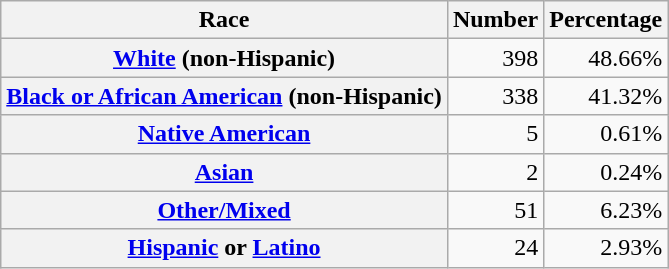<table class="wikitable" style="text-align:right">
<tr>
<th scope="col">Race</th>
<th scope="col">Number</th>
<th scope="col">Percentage</th>
</tr>
<tr>
<th scope="row"><a href='#'>White</a> (non-Hispanic)</th>
<td>398</td>
<td>48.66%</td>
</tr>
<tr>
<th scope="row"><a href='#'>Black or African American</a> (non-Hispanic)</th>
<td>338</td>
<td>41.32%</td>
</tr>
<tr>
<th scope="row"><a href='#'>Native American</a></th>
<td>5</td>
<td>0.61%</td>
</tr>
<tr>
<th scope="row"><a href='#'>Asian</a></th>
<td>2</td>
<td>0.24%</td>
</tr>
<tr>
<th scope="row"><a href='#'>Other/Mixed</a></th>
<td>51</td>
<td>6.23%</td>
</tr>
<tr>
<th scope="row"><a href='#'>Hispanic</a> or <a href='#'>Latino</a></th>
<td>24</td>
<td>2.93%</td>
</tr>
</table>
